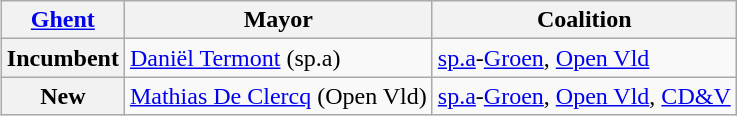<table class="wikitable" style="float:right;margin-left:1em;">
<tr>
<th><a href='#'>Ghent</a></th>
<th>Mayor</th>
<th>Coalition</th>
</tr>
<tr>
<th>Incumbent</th>
<td><a href='#'>Daniël Termont</a> (sp.a)</td>
<td><a href='#'>sp.a</a>-<a href='#'>Groen</a>, <a href='#'>Open Vld</a></td>
</tr>
<tr>
<th>New</th>
<td><a href='#'>Mathias De Clercq</a> (Open Vld)</td>
<td><a href='#'>sp.a</a>-<a href='#'>Groen</a>, <a href='#'>Open Vld</a>, <a href='#'>CD&V</a></td>
</tr>
</table>
